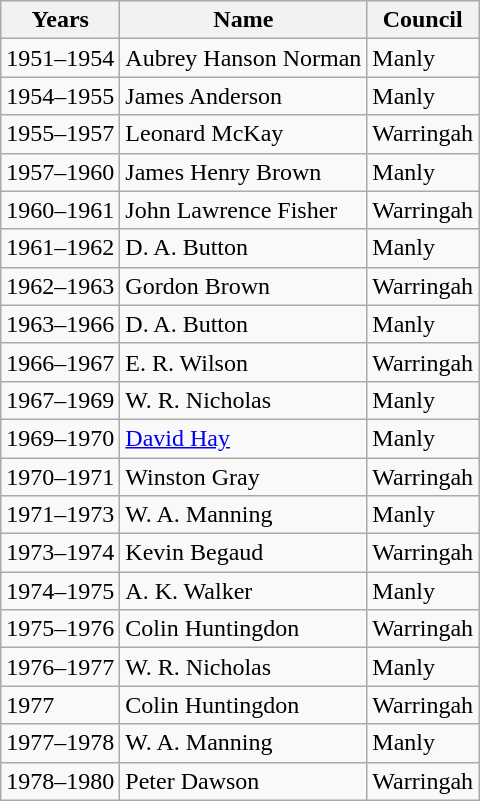<table class="wikitable">
<tr>
<th>Years</th>
<th>Name</th>
<th>Council</th>
</tr>
<tr>
<td>1951–1954</td>
<td>Aubrey Hanson Norman</td>
<td>Manly</td>
</tr>
<tr>
<td>1954–1955</td>
<td>James Anderson</td>
<td>Manly</td>
</tr>
<tr>
<td>1955–1957</td>
<td>Leonard McKay</td>
<td>Warringah</td>
</tr>
<tr>
<td>1957–1960</td>
<td>James Henry Brown</td>
<td>Manly</td>
</tr>
<tr>
<td>1960–1961</td>
<td>John Lawrence Fisher</td>
<td>Warringah</td>
</tr>
<tr>
<td>1961–1962</td>
<td>D. A. Button</td>
<td>Manly</td>
</tr>
<tr>
<td>1962–1963</td>
<td>Gordon Brown</td>
<td>Warringah</td>
</tr>
<tr>
<td>1963–1966</td>
<td>D. A. Button</td>
<td>Manly</td>
</tr>
<tr>
<td>1966–1967</td>
<td>E. R. Wilson</td>
<td>Warringah</td>
</tr>
<tr>
<td>1967–1969</td>
<td>W. R. Nicholas</td>
<td>Manly</td>
</tr>
<tr>
<td>1969–1970</td>
<td><a href='#'>David Hay</a></td>
<td>Manly</td>
</tr>
<tr>
<td>1970–1971</td>
<td>Winston Gray</td>
<td>Warringah</td>
</tr>
<tr>
<td>1971–1973</td>
<td>W. A. Manning</td>
<td>Manly</td>
</tr>
<tr>
<td>1973–1974</td>
<td>Kevin Begaud</td>
<td>Warringah</td>
</tr>
<tr>
<td>1974–1975</td>
<td>A. K. Walker</td>
<td>Manly</td>
</tr>
<tr>
<td>1975–1976</td>
<td>Colin Huntingdon</td>
<td>Warringah</td>
</tr>
<tr>
<td>1976–1977</td>
<td>W. R. Nicholas</td>
<td>Manly</td>
</tr>
<tr>
<td>1977</td>
<td>Colin Huntingdon</td>
<td>Warringah</td>
</tr>
<tr>
<td>1977–1978</td>
<td>W. A. Manning</td>
<td>Manly</td>
</tr>
<tr>
<td>1978–1980</td>
<td>Peter Dawson</td>
<td>Warringah</td>
</tr>
</table>
